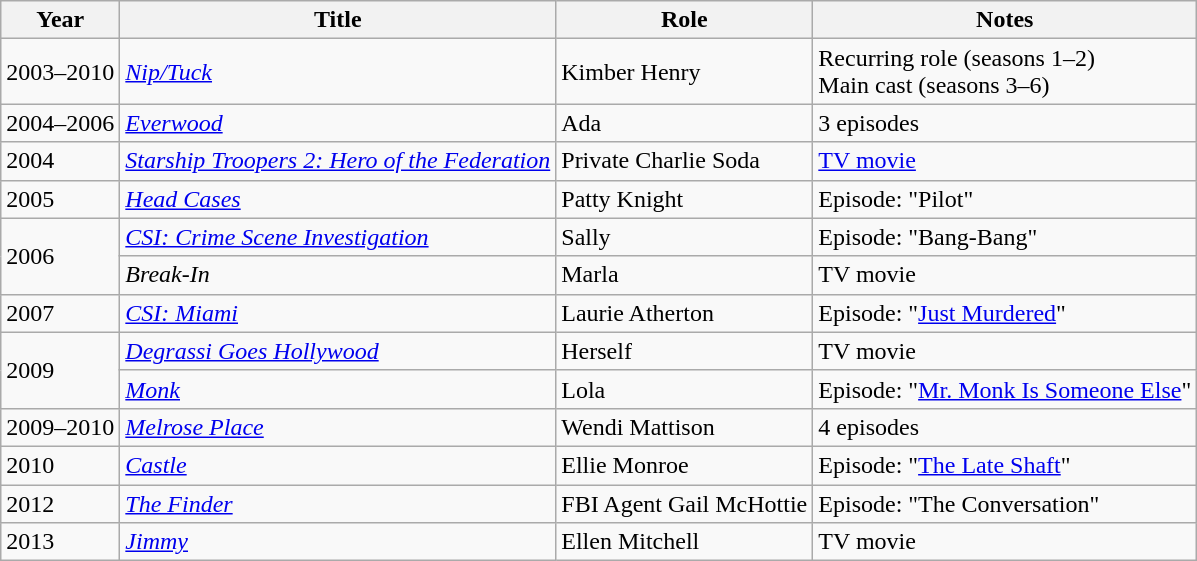<table class="wikitable sortable">
<tr>
<th>Year</th>
<th>Title</th>
<th>Role</th>
<th class="unsortable">Notes</th>
</tr>
<tr>
<td>2003–2010</td>
<td><em><a href='#'>Nip/Tuck</a></em></td>
<td>Kimber Henry</td>
<td>Recurring role (seasons 1–2)<br>Main cast (seasons 3–6)</td>
</tr>
<tr>
<td>2004–2006</td>
<td><em><a href='#'>Everwood</a></em></td>
<td>Ada</td>
<td>3 episodes</td>
</tr>
<tr>
<td>2004</td>
<td><em><a href='#'>Starship Troopers 2: Hero of the Federation</a></em></td>
<td>Private Charlie Soda</td>
<td><a href='#'>TV movie</a></td>
</tr>
<tr>
<td>2005</td>
<td><em><a href='#'>Head Cases</a></em></td>
<td>Patty Knight</td>
<td>Episode: "Pilot"</td>
</tr>
<tr>
<td rowspan="2">2006</td>
<td><em><a href='#'>CSI: Crime Scene Investigation</a></em></td>
<td>Sally</td>
<td>Episode: "Bang-Bang"</td>
</tr>
<tr>
<td><em>Break-In</em></td>
<td>Marla</td>
<td>TV movie</td>
</tr>
<tr>
<td>2007</td>
<td><em><a href='#'>CSI: Miami</a></em></td>
<td>Laurie Atherton</td>
<td>Episode: "<a href='#'>Just Murdered</a>"</td>
</tr>
<tr>
<td rowspan="2">2009</td>
<td><em><a href='#'>Degrassi Goes Hollywood</a></em></td>
<td>Herself</td>
<td>TV movie</td>
</tr>
<tr>
<td><em><a href='#'>Monk</a></em></td>
<td>Lola</td>
<td>Episode: "<a href='#'>Mr. Monk Is Someone Else</a>"</td>
</tr>
<tr>
<td>2009–2010</td>
<td><em><a href='#'>Melrose Place</a></em></td>
<td>Wendi Mattison</td>
<td>4 episodes</td>
</tr>
<tr>
<td>2010</td>
<td><em><a href='#'>Castle</a></em></td>
<td>Ellie Monroe</td>
<td>Episode: "<a href='#'>The Late Shaft</a>"</td>
</tr>
<tr>
<td>2012</td>
<td><em><a href='#'>The Finder</a></em></td>
<td>FBI Agent Gail McHottie</td>
<td>Episode: "The Conversation"</td>
</tr>
<tr>
<td>2013</td>
<td><em><a href='#'>Jimmy</a></em></td>
<td>Ellen Mitchell</td>
<td>TV movie</td>
</tr>
</table>
